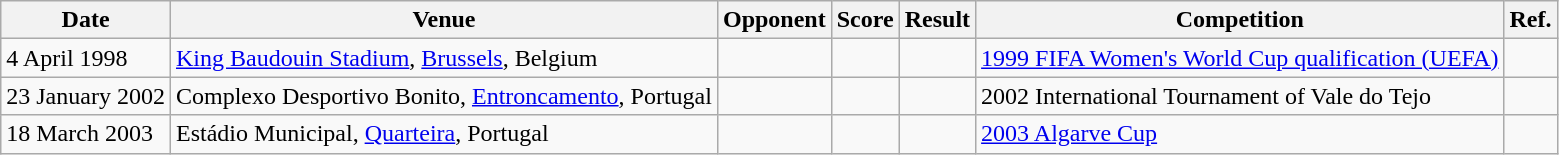<table class="wikitable">
<tr>
<th>Date</th>
<th>Venue</th>
<th>Opponent</th>
<th>Score</th>
<th>Result</th>
<th>Competition</th>
<th>Ref.</th>
</tr>
<tr>
<td>4 April 1998</td>
<td><a href='#'>King Baudouin Stadium</a>, <a href='#'>Brussels</a>, Belgium</td>
<td></td>
<td></td>
<td></td>
<td><a href='#'>1999 FIFA Women's World Cup qualification (UEFA)</a></td>
<td></td>
</tr>
<tr>
<td>23 January 2002</td>
<td>Complexo Desportivo Bonito, <a href='#'>Entroncamento</a>, Portugal</td>
<td></td>
<td></td>
<td></td>
<td>2002 International Tournament of Vale do Tejo</td>
<td></td>
</tr>
<tr>
<td>18 March 2003</td>
<td>Estádio Municipal, <a href='#'>Quarteira</a>, Portugal</td>
<td></td>
<td></td>
<td></td>
<td><a href='#'>2003 Algarve Cup</a></td>
<td></td>
</tr>
</table>
